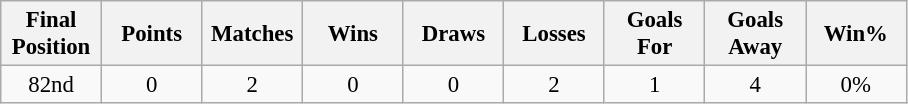<table class="wikitable" style="font-size: 95%; text-align: center;">
<tr>
<th width=60>Final Position</th>
<th width=60>Points</th>
<th width=60>Matches</th>
<th width=60>Wins</th>
<th width=60>Draws</th>
<th width=60>Losses</th>
<th width=60>Goals For</th>
<th width=60>Goals Away</th>
<th width=60>Win%</th>
</tr>
<tr>
<td>82nd</td>
<td>0</td>
<td>2</td>
<td>0</td>
<td>0</td>
<td>2</td>
<td>1</td>
<td>4</td>
<td>0%</td>
</tr>
</table>
